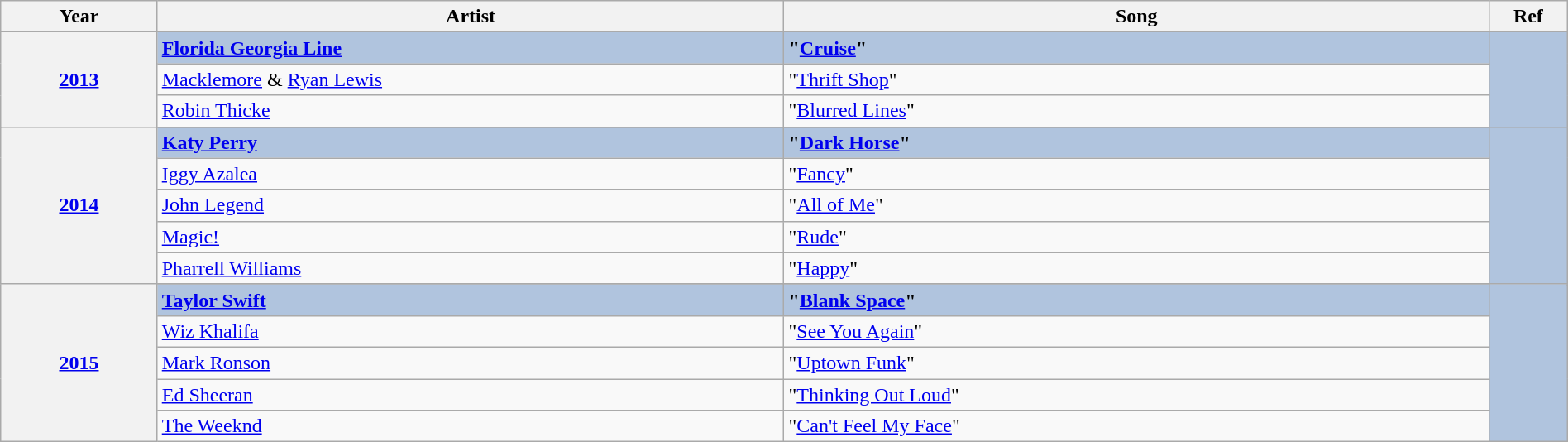<table class="wikitable" width="100%">
<tr>
<th width="10%">Year</th>
<th width="40%">Artist</th>
<th width="45%">Song</th>
<th width="5%">Ref</th>
</tr>
<tr>
<th rowspan="4" align="center"><a href='#'>2013<br></a></th>
</tr>
<tr style="background:#B0C4DE">
<td><strong><a href='#'>Florida Georgia Line</a> </strong></td>
<td><strong>"<a href='#'>Cruise</a>"</strong></td>
<td rowspan="4" align="center"></td>
</tr>
<tr>
<td><a href='#'>Macklemore</a> & <a href='#'>Ryan Lewis</a> </td>
<td>"<a href='#'>Thrift Shop</a>"</td>
</tr>
<tr>
<td><a href='#'>Robin Thicke</a> </td>
<td>"<a href='#'>Blurred Lines</a>"</td>
</tr>
<tr>
<th rowspan="6" align="center"><a href='#'>2014<br></a></th>
</tr>
<tr style="background:#B0C4DE">
<td><strong><a href='#'>Katy Perry</a> </strong></td>
<td><strong>"<a href='#'>Dark Horse</a>"</strong></td>
<td rowspan="6" align="center"></td>
</tr>
<tr>
<td><a href='#'>Iggy Azalea</a> </td>
<td>"<a href='#'>Fancy</a>"</td>
</tr>
<tr>
<td><a href='#'>John Legend</a></td>
<td>"<a href='#'>All of Me</a>"</td>
</tr>
<tr>
<td><a href='#'>Magic!</a></td>
<td>"<a href='#'>Rude</a>"</td>
</tr>
<tr>
<td><a href='#'>Pharrell Williams</a></td>
<td>"<a href='#'>Happy</a>"</td>
</tr>
<tr>
<th rowspan="6" align="center"><a href='#'>2015<br></a></th>
</tr>
<tr style="background:#B0C4DE">
<td><strong><a href='#'>Taylor Swift</a></strong></td>
<td><strong>"<a href='#'>Blank Space</a>"</strong></td>
<td rowspan="6" align="center"></td>
</tr>
<tr>
<td><a href='#'>Wiz Khalifa</a> </td>
<td>"<a href='#'>See You Again</a>"</td>
</tr>
<tr>
<td><a href='#'>Mark Ronson</a> </td>
<td>"<a href='#'>Uptown Funk</a>"</td>
</tr>
<tr>
<td><a href='#'>Ed Sheeran</a></td>
<td>"<a href='#'>Thinking Out Loud</a>"</td>
</tr>
<tr>
<td><a href='#'>The Weeknd</a></td>
<td>"<a href='#'>Can't Feel My Face</a>"</td>
</tr>
</table>
